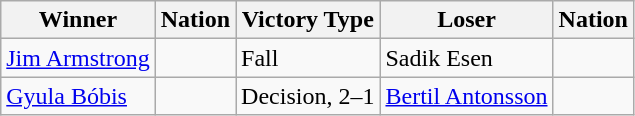<table class="wikitable sortable" style="text-align:left;">
<tr>
<th>Winner</th>
<th>Nation</th>
<th>Victory Type</th>
<th>Loser</th>
<th>Nation</th>
</tr>
<tr>
<td><a href='#'>Jim Armstrong</a></td>
<td></td>
<td>Fall</td>
<td>Sadik Esen</td>
<td></td>
</tr>
<tr>
<td><a href='#'>Gyula Bóbis</a></td>
<td></td>
<td>Decision, 2–1</td>
<td><a href='#'>Bertil Antonsson</a></td>
<td></td>
</tr>
</table>
